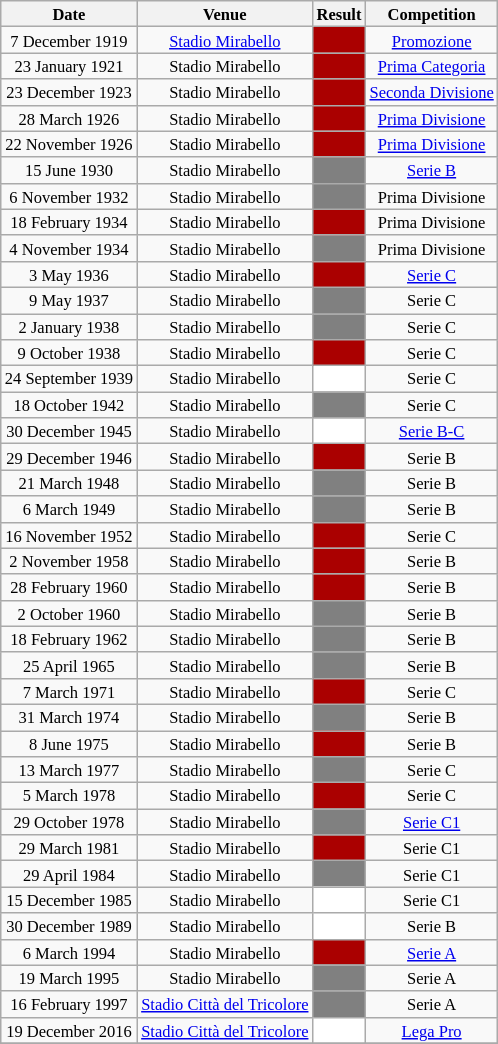<table class="wikitable" style="text-align: center; width=20%; font-size: 11px">
<tr>
<th>Date</th>
<th>Venue</th>
<th>Result</th>
<th>Competition</th>
</tr>
<tr>
<td>7 December 1919</td>
<td><a href='#'>Stadio Mirabello</a></td>
<td bgcolor=#aa0000></td>
<td><a href='#'>Promozione</a></td>
</tr>
<tr>
<td>23 January 1921</td>
<td>Stadio Mirabello</td>
<td bgcolor=#aa0000></td>
<td><a href='#'>Prima Categoria</a></td>
</tr>
<tr>
<td>23 December 1923</td>
<td>Stadio Mirabello</td>
<td bgcolor=#aa0000></td>
<td><a href='#'>Seconda Divisione</a></td>
</tr>
<tr>
<td>28 March 1926</td>
<td>Stadio Mirabello</td>
<td bgcolor=#aa0000></td>
<td><a href='#'>Prima Divisione</a></td>
</tr>
<tr>
<td>22 November 1926</td>
<td>Stadio Mirabello</td>
<td bgcolor=#aa0000></td>
<td><a href='#'>Prima Divisione</a></td>
</tr>
<tr>
<td>15 June 1930</td>
<td>Stadio Mirabello</td>
<td bgcolor=#808080></td>
<td><a href='#'>Serie B</a></td>
</tr>
<tr>
<td>6 November 1932</td>
<td>Stadio Mirabello</td>
<td bgcolor=#808080></td>
<td>Prima Divisione</td>
</tr>
<tr>
<td>18 February 1934</td>
<td>Stadio Mirabello</td>
<td bgcolor=#aa0000></td>
<td>Prima Divisione</td>
</tr>
<tr>
<td>4 November 1934</td>
<td>Stadio Mirabello</td>
<td bgcolor=#808080></td>
<td>Prima Divisione</td>
</tr>
<tr>
<td>3 May 1936</td>
<td>Stadio Mirabello</td>
<td bgcolor=#aa0000></td>
<td><a href='#'>Serie C</a></td>
</tr>
<tr>
<td>9 May 1937</td>
<td>Stadio Mirabello</td>
<td bgcolor=#808080></td>
<td>Serie C</td>
</tr>
<tr>
<td>2 January 1938</td>
<td>Stadio Mirabello</td>
<td bgcolor=#808080></td>
<td>Serie C</td>
</tr>
<tr>
<td>9 October 1938</td>
<td>Stadio Mirabello</td>
<td bgcolor=#aa0000></td>
<td>Serie C</td>
</tr>
<tr>
<td>24 September 1939</td>
<td>Stadio Mirabello</td>
<td bgcolor=#FFFFFF></td>
<td>Serie C</td>
</tr>
<tr>
<td>18 October 1942</td>
<td>Stadio Mirabello</td>
<td bgcolor=#808080></td>
<td>Serie C</td>
</tr>
<tr>
<td>30 December 1945</td>
<td>Stadio Mirabello</td>
<td bgcolor=#FFFFFF></td>
<td><a href='#'>Serie B-C</a></td>
</tr>
<tr>
<td>29 December 1946</td>
<td>Stadio Mirabello</td>
<td bgcolor=#aa0000></td>
<td>Serie B</td>
</tr>
<tr>
<td>21 March 1948</td>
<td>Stadio Mirabello</td>
<td bgcolor=#808080></td>
<td>Serie B</td>
</tr>
<tr>
<td>6 March 1949</td>
<td>Stadio Mirabello</td>
<td bgcolor=#808080></td>
<td>Serie B</td>
</tr>
<tr>
<td>16 November 1952</td>
<td>Stadio Mirabello</td>
<td bgcolor=#aa0000></td>
<td>Serie C</td>
</tr>
<tr>
<td>2 November 1958</td>
<td>Stadio Mirabello</td>
<td bgcolor=#aa0000></td>
<td>Serie B</td>
</tr>
<tr>
<td>28 February 1960</td>
<td>Stadio Mirabello</td>
<td bgcolor=#aa0000></td>
<td>Serie B</td>
</tr>
<tr>
<td>2 October 1960</td>
<td>Stadio Mirabello</td>
<td bgcolor=#808080></td>
<td>Serie B</td>
</tr>
<tr>
<td>18 February 1962</td>
<td>Stadio Mirabello</td>
<td bgcolor=#808080></td>
<td>Serie B</td>
</tr>
<tr>
<td>25 April 1965</td>
<td>Stadio Mirabello</td>
<td bgcolor=#808080></td>
<td>Serie B</td>
</tr>
<tr>
<td>7 March 1971</td>
<td>Stadio Mirabello</td>
<td bgcolor=#aa0000></td>
<td>Serie C</td>
</tr>
<tr>
<td>31 March 1974</td>
<td>Stadio Mirabello</td>
<td bgcolor=#808080></td>
<td>Serie B</td>
</tr>
<tr>
<td>8 June 1975</td>
<td>Stadio Mirabello</td>
<td bgcolor=#aa0000></td>
<td>Serie B</td>
</tr>
<tr>
<td>13 March 1977</td>
<td>Stadio Mirabello</td>
<td bgcolor=#808080></td>
<td>Serie C</td>
</tr>
<tr>
<td>5 March 1978</td>
<td>Stadio Mirabello</td>
<td bgcolor=#aa0000></td>
<td>Serie C</td>
</tr>
<tr>
<td>29 October 1978</td>
<td>Stadio Mirabello</td>
<td bgcolor=#808080></td>
<td><a href='#'>Serie C1</a></td>
</tr>
<tr>
<td>29 March 1981</td>
<td>Stadio Mirabello</td>
<td bgcolor=#aa0000></td>
<td>Serie C1</td>
</tr>
<tr>
<td>29 April 1984</td>
<td>Stadio Mirabello</td>
<td bgcolor=#808080></td>
<td>Serie C1</td>
</tr>
<tr>
<td>15 December 1985</td>
<td>Stadio Mirabello</td>
<td bgcolor=#FFFFFF></td>
<td>Serie C1</td>
</tr>
<tr>
<td>30 December 1989</td>
<td>Stadio Mirabello</td>
<td bgcolor=#FFFFFF></td>
<td>Serie B</td>
</tr>
<tr>
<td>6 March 1994</td>
<td>Stadio Mirabello</td>
<td bgcolor=#aa0000></td>
<td><a href='#'>Serie A</a></td>
</tr>
<tr>
<td>19 March 1995</td>
<td>Stadio Mirabello</td>
<td bgcolor=#808080></td>
<td>Serie A</td>
</tr>
<tr>
<td>16 February 1997</td>
<td><a href='#'>Stadio Città del Tricolore</a></td>
<td bgcolor=#808080></td>
<td>Serie A</td>
</tr>
<tr>
<td>19 December 2016</td>
<td><a href='#'>Stadio Città del Tricolore</a></td>
<td bgcolor=#FFFFFF></td>
<td><a href='#'>Lega Pro</a></td>
</tr>
<tr>
</tr>
</table>
